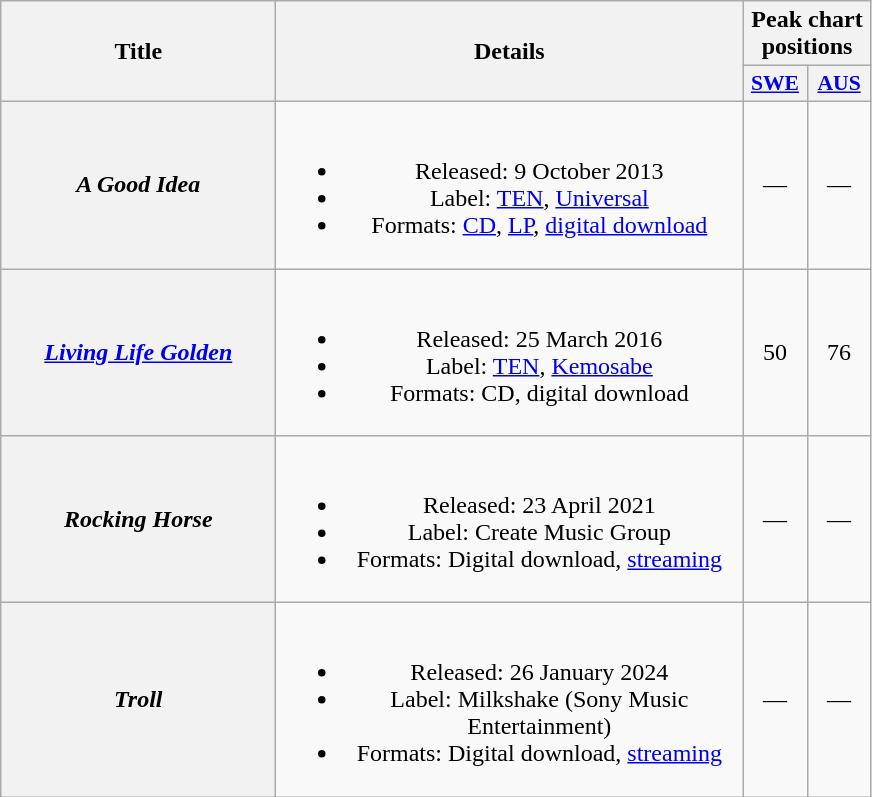<table class="wikitable plainrowheaders" style="text-align:center;">
<tr>
<th scope="col" style="width:11em;" rowspan="2">Title</th>
<th scope="col" style="width:19em;" rowspan="2">Details</th>
<th scope="col" colspan="2">Peak chart positions</th>
</tr>
<tr>
<th scope="col" style="width:2.5em;font-size:90%;"><a href='#'>SWE</a><br></th>
<th scope="col" style="width:2.5em;font-size:90%;"><a href='#'>AUS</a><br></th>
</tr>
<tr>
<th scope="row"><em>A Good Idea</em></th>
<td><br><ul><li>Released: 9 October 2013</li><li>Label: <a href='#'>TEN</a>, <a href='#'>Universal</a></li><li>Formats: <a href='#'>CD</a>, <a href='#'>LP</a>, <a href='#'>digital download</a></li></ul></td>
<td>—</td>
<td>—</td>
</tr>
<tr>
<th scope="row"><em><a href='#'>Living Life Golden</a></em></th>
<td><br><ul><li>Released: 25 March 2016</li><li>Label: <a href='#'>TEN</a>, <a href='#'>Kemosabe</a></li><li>Formats: CD, digital download</li></ul></td>
<td>50</td>
<td>76</td>
</tr>
<tr>
<th scope="row"><em>Rocking Horse</em></th>
<td><br><ul><li>Released: 23 April 2021</li><li>Label: Create Music Group</li><li>Formats: Digital download, <a href='#'>streaming</a></li></ul></td>
<td>—</td>
<td>—</td>
</tr>
<tr>
<th scope="row"><em>Troll</em></th>
<td><br><ul><li>Released: 26 January 2024</li><li>Label: Milkshake (Sony Music Entertainment)</li><li>Formats: Digital download, <a href='#'>streaming</a></li></ul></td>
<td>—</td>
<td>—</td>
</tr>
</table>
